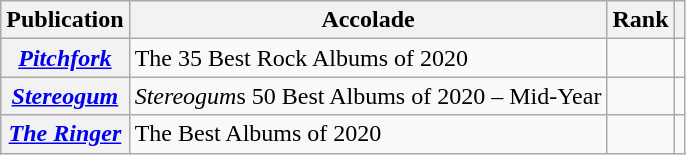<table class="wikitable sortable plainrowheaders">
<tr>
<th scope="col">Publication</th>
<th scope="col">Accolade</th>
<th scope="col">Rank</th>
<th scope="col" class="unsortable"></th>
</tr>
<tr>
<th scope="row"><em><a href='#'>Pitchfork</a></em></th>
<td>The 35 Best Rock Albums of 2020</td>
<td></td>
<td></td>
</tr>
<tr>
<th scope="row"><em><a href='#'>Stereogum</a></em></th>
<td><em>Stereogum</em>s 50 Best Albums of 2020 – Mid-Year</td>
<td></td>
<td></td>
</tr>
<tr>
<th scope="row"><em><a href='#'>The Ringer</a></em></th>
<td>The Best Albums of 2020</td>
<td></td>
<td></td>
</tr>
</table>
